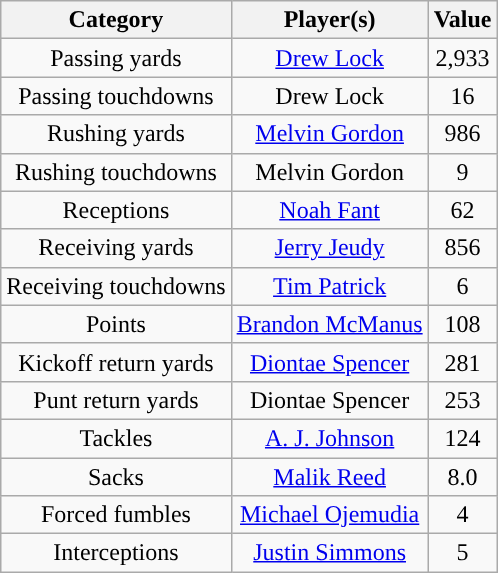<table class="wikitable" style="text-align:center">
<tr>
<th>Category</th>
<th>Player(s)</th>
<th>Value</th>
</tr>
<tr>
<td>Passing yards</td>
<td><a href='#'>Drew Lock</a></td>
<td>2,933</td>
</tr>
<tr>
<td>Passing touchdowns</td>
<td>Drew Lock</td>
<td>16</td>
</tr>
<tr>
<td>Rushing yards</td>
<td><a href='#'>Melvin Gordon</a></td>
<td>986</td>
</tr>
<tr>
<td>Rushing touchdowns</td>
<td>Melvin Gordon</td>
<td>9</td>
</tr>
<tr>
<td>Receptions</td>
<td><a href='#'>Noah Fant</a></td>
<td>62</td>
</tr>
<tr>
<td>Receiving yards</td>
<td><a href='#'>Jerry Jeudy</a></td>
<td>856</td>
</tr>
<tr>
<td>Receiving touchdowns</td>
<td><a href='#'>Tim Patrick</a></td>
<td>6</td>
</tr>
<tr>
<td>Points</td>
<td><a href='#'>Brandon McManus</a></td>
<td>108</td>
</tr>
<tr>
<td>Kickoff return yards</td>
<td><a href='#'>Diontae Spencer</a></td>
<td>281</td>
</tr>
<tr>
<td>Punt return yards</td>
<td>Diontae Spencer</td>
<td>253</td>
</tr>
<tr>
<td>Tackles</td>
<td><a href='#'>A. J. Johnson</a></td>
<td>124</td>
</tr>
<tr>
<td>Sacks</td>
<td><a href='#'>Malik Reed</a></td>
<td>8.0</td>
</tr>
<tr>
<td>Forced fumbles</td>
<td><a href='#'>Michael Ojemudia</a></td>
<td>4</td>
</tr>
<tr>
<td>Interceptions</td>
<td><a href='#'>Justin Simmons</a></td>
<td>5</td>
</tr>
</table>
